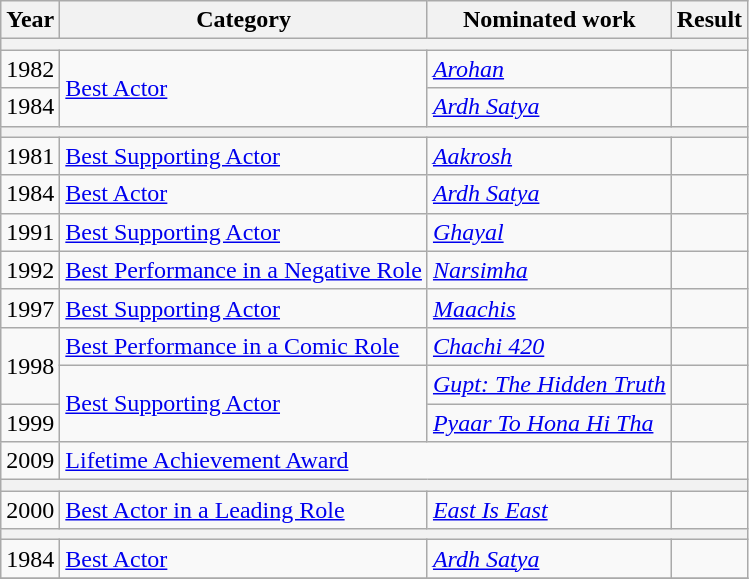<table class="wikitable">
<tr>
<th>Year</th>
<th>Category</th>
<th>Nominated work</th>
<th>Result</th>
</tr>
<tr>
<th colspan="4" scope="col"></th>
</tr>
<tr>
<td>1982</td>
<td rowspan="2"><a href='#'>Best Actor</a></td>
<td><em><a href='#'>Arohan</a></em></td>
<td></td>
</tr>
<tr>
<td>1984</td>
<td><em><a href='#'>Ardh Satya</a></em></td>
<td></td>
</tr>
<tr>
<th colspan="4" scope="col"></th>
</tr>
<tr>
<td>1981</td>
<td><a href='#'>Best Supporting Actor</a></td>
<td><em><a href='#'>Aakrosh</a></em></td>
<td></td>
</tr>
<tr>
<td>1984</td>
<td><a href='#'>Best Actor</a></td>
<td><em><a href='#'>Ardh Satya</a></em></td>
<td></td>
</tr>
<tr>
<td>1991</td>
<td><a href='#'>Best Supporting Actor</a></td>
<td><em><a href='#'>Ghayal</a></em></td>
<td></td>
</tr>
<tr>
<td>1992</td>
<td><a href='#'>Best Performance in a Negative Role</a></td>
<td><em><a href='#'>Narsimha</a></em></td>
<td></td>
</tr>
<tr>
<td>1997</td>
<td><a href='#'>Best Supporting Actor</a></td>
<td><em><a href='#'>Maachis</a></em></td>
<td></td>
</tr>
<tr>
<td rowspan="2">1998</td>
<td><a href='#'>Best Performance in a Comic Role</a></td>
<td><em><a href='#'>Chachi 420</a></em></td>
<td></td>
</tr>
<tr>
<td rowspan="2"><a href='#'>Best Supporting Actor</a></td>
<td><em><a href='#'>Gupt: The Hidden Truth</a></em></td>
<td></td>
</tr>
<tr>
<td>1999</td>
<td><em><a href='#'>Pyaar To Hona Hi Tha</a></em></td>
<td></td>
</tr>
<tr>
<td>2009</td>
<td colspan="2"><a href='#'>Lifetime Achievement Award</a></td>
<td></td>
</tr>
<tr>
<th colspan="4" scope="col"></th>
</tr>
<tr>
<td>2000</td>
<td><a href='#'>Best Actor in a Leading Role</a></td>
<td><em><a href='#'>East Is East</a></em></td>
<td></td>
</tr>
<tr>
<th colspan="4" scope="col"></th>
</tr>
<tr>
<td>1984</td>
<td><a href='#'>Best Actor</a></td>
<td><em><a href='#'>Ardh Satya</a></em></td>
<td></td>
</tr>
<tr>
</tr>
</table>
